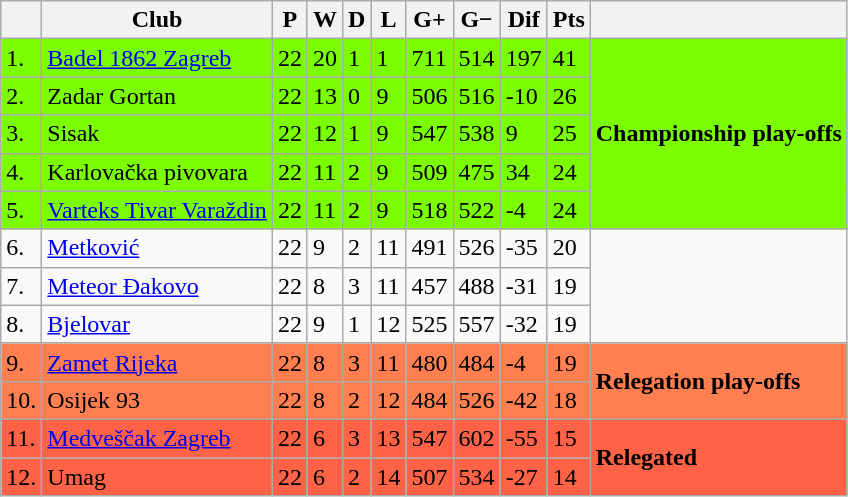<table class="wikitable sortable">
<tr>
<th></th>
<th>Club</th>
<th>P</th>
<th>W</th>
<th>D</th>
<th>L</th>
<th>G+</th>
<th>G−</th>
<th>Dif</th>
<th>Pts</th>
<th></th>
</tr>
<tr bgcolor="lawngreen">
<td>1.</td>
<td><a href='#'>Badel 1862 Zagreb</a></td>
<td>22</td>
<td>20</td>
<td>1</td>
<td>1</td>
<td>711</td>
<td>514</td>
<td>197</td>
<td>41</td>
<td rowspan="5"><strong>Championship play-offs</strong></td>
</tr>
<tr bgcolor="lawngreen">
<td>2.</td>
<td>Zadar Gortan</td>
<td>22</td>
<td>13</td>
<td>0</td>
<td>9</td>
<td>506</td>
<td>516</td>
<td>-10</td>
<td>26</td>
</tr>
<tr bgcolor="lawngreen">
<td>3.</td>
<td>Sisak</td>
<td>22</td>
<td>12</td>
<td>1</td>
<td>9</td>
<td>547</td>
<td>538</td>
<td>9</td>
<td>25</td>
</tr>
<tr bgcolor="lawngreen">
<td>4.</td>
<td>Karlovačka pivovara</td>
<td>22</td>
<td>11</td>
<td>2</td>
<td>9</td>
<td>509</td>
<td>475</td>
<td>34</td>
<td>24</td>
</tr>
<tr bgcolor="lawngreen">
<td>5.</td>
<td><a href='#'>Varteks Tivar Varaždin</a></td>
<td>22</td>
<td>11</td>
<td>2</td>
<td>9</td>
<td>518</td>
<td>522</td>
<td>-4</td>
<td>24</td>
</tr>
<tr>
<td>6.</td>
<td><a href='#'>Metković</a></td>
<td>22</td>
<td>9</td>
<td>2</td>
<td>11</td>
<td>491</td>
<td>526</td>
<td>-35</td>
<td>20</td>
<td rowspan="3"></td>
</tr>
<tr>
<td>7.</td>
<td><a href='#'>Meteor Đakovo</a></td>
<td>22</td>
<td>8</td>
<td>3</td>
<td>11</td>
<td>457</td>
<td>488</td>
<td>-31</td>
<td>19</td>
</tr>
<tr>
<td>8.</td>
<td><a href='#'>Bjelovar</a></td>
<td>22</td>
<td>9</td>
<td>1</td>
<td>12</td>
<td>525</td>
<td>557</td>
<td>-32</td>
<td>19</td>
</tr>
<tr bgcolor="coral">
<td>9.</td>
<td><a href='#'>Zamet Rijeka</a></td>
<td>22</td>
<td>8</td>
<td>3</td>
<td>11</td>
<td>480</td>
<td>484</td>
<td>-4</td>
<td>19</td>
<td rowspan="2"><strong>Relegation play-offs</strong></td>
</tr>
<tr bgcolor="coral">
<td>10.</td>
<td>Osijek 93</td>
<td>22</td>
<td>8</td>
<td>2</td>
<td>12</td>
<td>484</td>
<td>526</td>
<td>-42</td>
<td>18</td>
</tr>
<tr bgcolor="tomato">
<td>11.</td>
<td><a href='#'>Medveščak Zagreb</a></td>
<td>22</td>
<td>6</td>
<td>3</td>
<td>13</td>
<td>547</td>
<td>602</td>
<td>-55</td>
<td>15</td>
<td rowspan="2"><strong>Relegated</strong></td>
</tr>
<tr bgcolor="tomato">
<td>12.</td>
<td>Umag</td>
<td>22</td>
<td>6</td>
<td>2</td>
<td>14</td>
<td>507</td>
<td>534</td>
<td>-27</td>
<td>14</td>
</tr>
</table>
